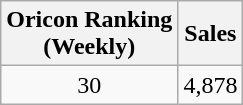<table class="wikitable">
<tr>
<th align="center">Oricon Ranking<br>(Weekly)</th>
<th align="center">Sales</th>
</tr>
<tr>
<td align="center">30</td>
<td align="center">4,878</td>
</tr>
</table>
